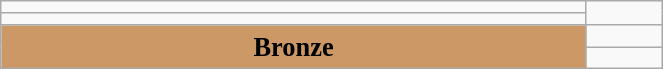<table class="wikitable" style=" text-align:center; font-size:110%;" width="35%">
<tr>
<td></td>
</tr>
<tr>
<td></td>
</tr>
<tr>
<td rowspan="2" bgcolor="#cc9966"><strong>Bronze</strong></td>
<td></td>
</tr>
<tr>
<td></td>
</tr>
</table>
